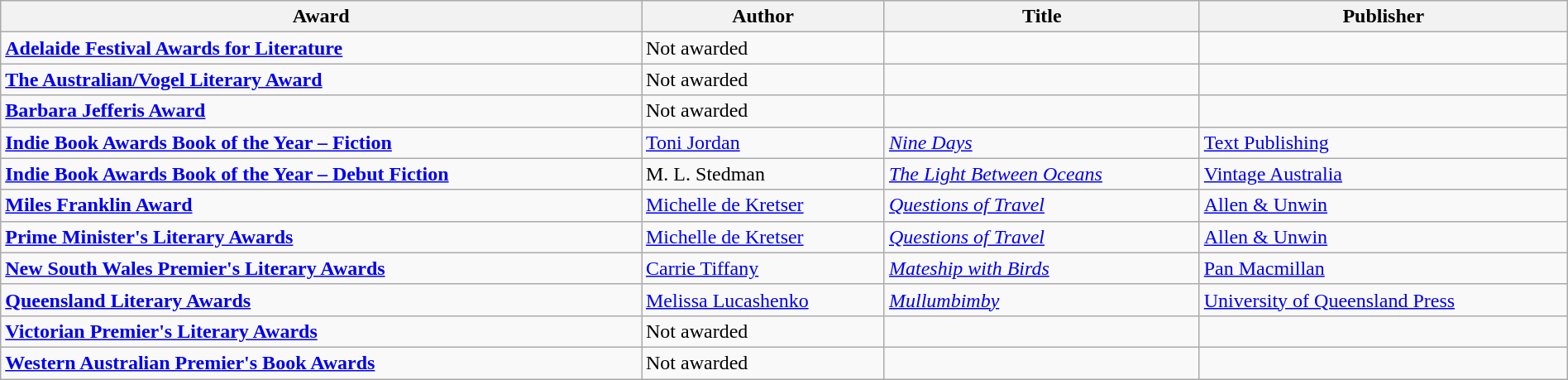<table class="wikitable" width=100%>
<tr>
<th>Award</th>
<th>Author</th>
<th>Title</th>
<th>Publisher</th>
</tr>
<tr>
<td><strong><a href='#'>Adelaide Festival Awards for Literature</a></strong></td>
<td>Not awarded</td>
<td></td>
<td></td>
</tr>
<tr>
<td><strong><a href='#'>The Australian/Vogel Literary Award</a></strong></td>
<td>Not awarded</td>
<td></td>
<td></td>
</tr>
<tr>
<td><strong><a href='#'>Barbara Jefferis Award</a></strong></td>
<td>Not awarded</td>
<td></td>
</tr>
<tr>
<td><strong><a href='#'>Indie Book Awards Book of the Year – Fiction</a></strong></td>
<td><a href='#'>Toni Jordan</a></td>
<td><em><a href='#'>Nine Days</a></em></td>
<td><a href='#'>Text Publishing</a></td>
</tr>
<tr>
<td><strong><a href='#'>Indie Book Awards Book of the Year – Debut Fiction</a></strong></td>
<td>M. L. Stedman</td>
<td><em><a href='#'>The Light Between Oceans</a></em></td>
<td><a href='#'>Vintage Australia</a></td>
</tr>
<tr>
<td><strong><a href='#'>Miles Franklin Award</a></strong></td>
<td><a href='#'>Michelle de Kretser</a></td>
<td><em><a href='#'>Questions of Travel</a></em></td>
<td><a href='#'>Allen & Unwin</a></td>
</tr>
<tr>
<td><strong><a href='#'>Prime Minister's Literary Awards</a></strong></td>
<td><a href='#'>Michelle de Kretser</a></td>
<td><em><a href='#'>Questions of Travel</a></em></td>
<td><a href='#'>Allen & Unwin</a></td>
</tr>
<tr>
<td><strong><a href='#'>New South Wales Premier's Literary Awards</a></strong></td>
<td><a href='#'>Carrie Tiffany</a></td>
<td><em><a href='#'>Mateship with Birds</a></em></td>
<td><a href='#'>Pan Macmillan</a></td>
</tr>
<tr>
<td><strong><a href='#'>Queensland Literary Awards</a></strong></td>
<td><a href='#'>Melissa Lucashenko</a></td>
<td><em><a href='#'>Mullumbimby</a></em></td>
<td><a href='#'>University of Queensland Press</a></td>
</tr>
<tr>
<td><strong><a href='#'>Victorian Premier's Literary Awards</a></strong></td>
<td>Not awarded</td>
<td></td>
</tr>
<tr>
<td><strong><a href='#'>Western Australian Premier's Book Awards</a></strong></td>
<td>Not awarded</td>
<td></td>
<td></td>
</tr>
</table>
